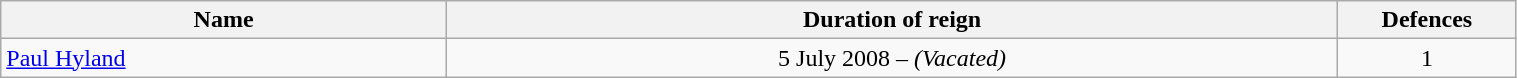<table class="wikitable" width=80%>
<tr>
<th width=25%>Name</th>
<th width=50%>Duration of reign</th>
<th width=10%>Defences</th>
</tr>
<tr align=center>
<td align=left><a href='#'>Paul Hyland</a></td>
<td>5 July 2008 – <em>(Vacated)</em></td>
<td>1</td>
</tr>
</table>
